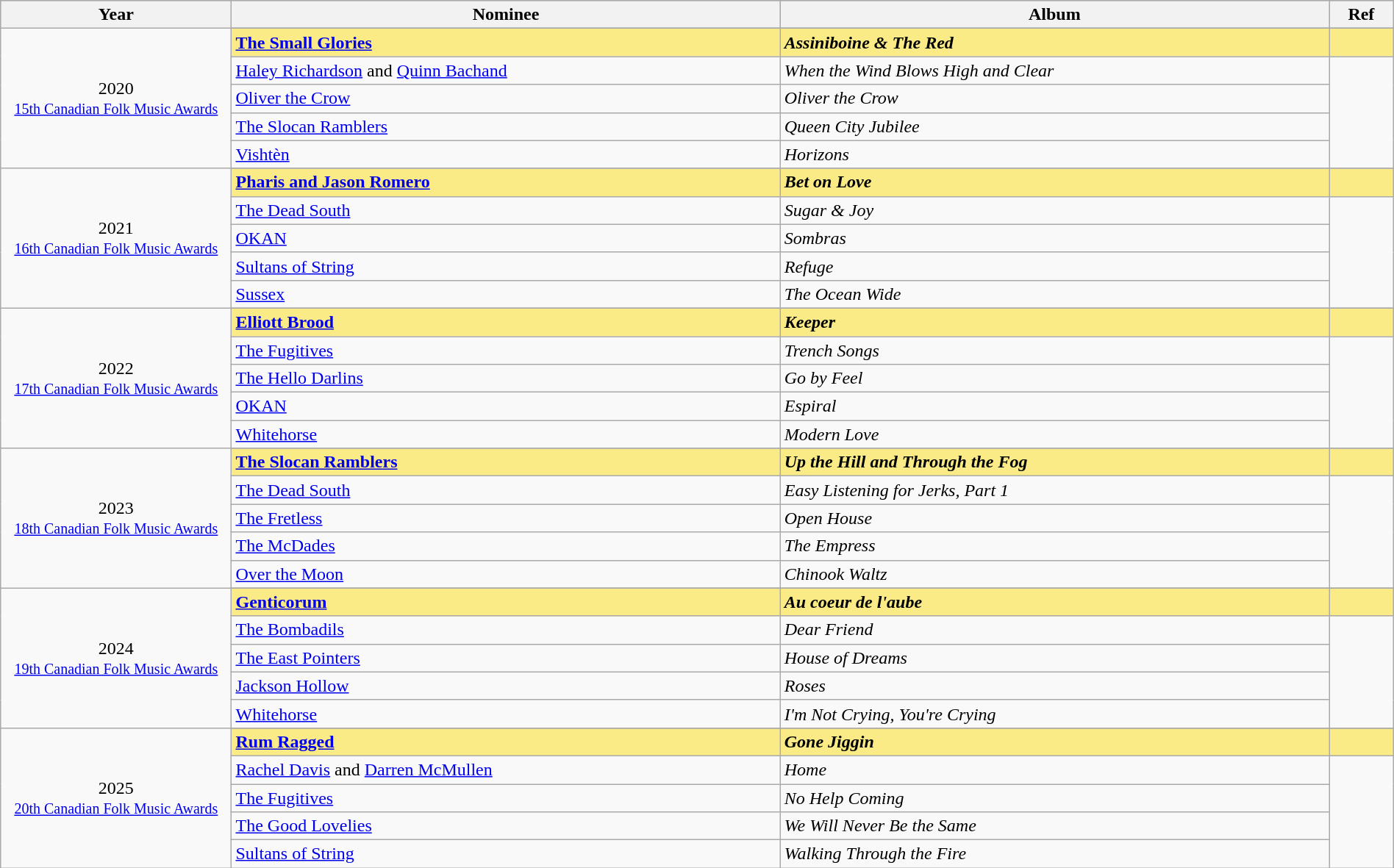<table class="wikitable" style="width:100%;">
<tr style="background:#bebebe;">
<th style="width:8%;">Year</th>
<th style="width:19%;">Nominee</th>
<th style="width:19%;">Album</th>
<th style="width:2%;">Ref</th>
</tr>
<tr>
<td rowspan="6" align="center">2020 <br> <small><a href='#'>15th Canadian Folk Music Awards</a></small></td>
</tr>
<tr style="background:#FAEB86;">
<td><strong><a href='#'>The Small Glories</a></strong></td>
<td><strong><em>Assiniboine & The Red</em></strong></td>
<td></td>
</tr>
<tr>
<td><a href='#'>Haley Richardson</a> and <a href='#'>Quinn Bachand</a></td>
<td><em>When the Wind Blows High and Clear</em></td>
<td rowspan=4></td>
</tr>
<tr>
<td><a href='#'>Oliver the Crow</a></td>
<td><em>Oliver the Crow</em></td>
</tr>
<tr>
<td><a href='#'>The Slocan Ramblers</a></td>
<td><em>Queen City Jubilee</em></td>
</tr>
<tr>
<td><a href='#'>Vishtèn</a></td>
<td><em>Horizons</em></td>
</tr>
<tr>
<td rowspan="6" align="center">2021 <br> <small><a href='#'>16th Canadian Folk Music Awards</a></small></td>
</tr>
<tr style="background:#FAEB86;">
<td><strong><a href='#'>Pharis and Jason Romero</a></strong></td>
<td><strong><em>Bet on Love</em></strong></td>
<td></td>
</tr>
<tr>
<td><a href='#'>The Dead South</a></td>
<td><em>Sugar & Joy</em></td>
<td rowspan=4></td>
</tr>
<tr>
<td><a href='#'>OKAN</a></td>
<td><em>Sombras</em></td>
</tr>
<tr>
<td><a href='#'>Sultans of String</a></td>
<td><em>Refuge</em></td>
</tr>
<tr>
<td><a href='#'>Sussex</a></td>
<td><em>The Ocean Wide</em></td>
</tr>
<tr>
<td rowspan="6" align="center">2022 <br> <small><a href='#'>17th Canadian Folk Music Awards</a></small></td>
</tr>
<tr style="background:#FAEB86;">
<td><strong><a href='#'>Elliott Brood</a></strong></td>
<td><strong><em>Keeper</em></strong></td>
<td></td>
</tr>
<tr>
<td><a href='#'>The Fugitives</a></td>
<td><em>Trench Songs</em></td>
<td rowspan=4></td>
</tr>
<tr>
<td><a href='#'>The Hello Darlins</a></td>
<td><em>Go by Feel</em></td>
</tr>
<tr>
<td><a href='#'>OKAN</a></td>
<td><em>Espiral</em></td>
</tr>
<tr>
<td><a href='#'>Whitehorse</a></td>
<td><em>Modern Love</em></td>
</tr>
<tr>
<td rowspan="6" align="center">2023 <br> <small><a href='#'>18th Canadian Folk Music Awards</a></small></td>
</tr>
<tr style="background:#FAEB86;">
<td><strong><a href='#'>The Slocan Ramblers</a></strong></td>
<td><strong><em>Up the Hill and Through the Fog</em></strong></td>
<td></td>
</tr>
<tr>
<td><a href='#'>The Dead South</a></td>
<td><em>Easy Listening for Jerks, Part 1</em></td>
<td rowspan=4></td>
</tr>
<tr>
<td><a href='#'>The Fretless</a></td>
<td><em>Open House</em></td>
</tr>
<tr>
<td><a href='#'>The McDades</a></td>
<td><em>The Empress</em></td>
</tr>
<tr>
<td><a href='#'>Over the Moon</a></td>
<td><em>Chinook Waltz</em></td>
</tr>
<tr>
<td rowspan="6" align="center">2024 <br> <small><a href='#'>19th Canadian Folk Music Awards</a></small></td>
</tr>
<tr style="background:#FAEB86;">
<td><strong><a href='#'>Genticorum</a></strong></td>
<td><strong><em>Au coeur de l'aube</em></strong></td>
<td></td>
</tr>
<tr>
<td><a href='#'>The Bombadils</a></td>
<td><em>Dear Friend</em></td>
<td rowspan=4></td>
</tr>
<tr>
<td><a href='#'>The East Pointers</a></td>
<td><em>House of Dreams</em></td>
</tr>
<tr>
<td><a href='#'>Jackson Hollow</a></td>
<td><em>Roses</em></td>
</tr>
<tr>
<td><a href='#'>Whitehorse</a></td>
<td><em>I'm Not Crying, You're Crying</em></td>
</tr>
<tr>
<td rowspan="6" align="center">2025 <br> <small><a href='#'>20th Canadian Folk Music Awards</a></small></td>
</tr>
<tr style="background:#FAEB86;">
<td><strong><a href='#'>Rum Ragged</a></strong></td>
<td><strong><em>Gone Jiggin</em></strong></td>
<td></td>
</tr>
<tr>
<td><a href='#'>Rachel Davis</a> and <a href='#'>Darren McMullen</a></td>
<td><em>Home</em></td>
<td rowspan=4></td>
</tr>
<tr>
<td><a href='#'>The Fugitives</a></td>
<td><em>No Help Coming</em></td>
</tr>
<tr>
<td><a href='#'>The Good Lovelies</a></td>
<td><em>We Will Never Be the Same</em></td>
</tr>
<tr>
<td><a href='#'>Sultans of String</a></td>
<td><em>Walking Through the Fire</em></td>
</tr>
</table>
